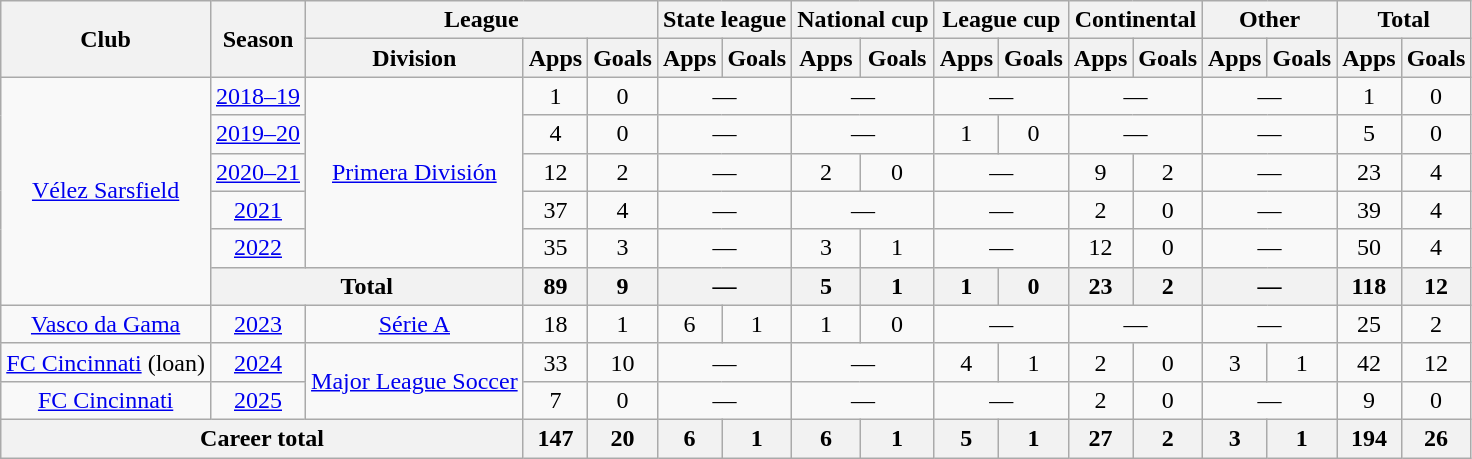<table class="wikitable" style="text-align:center">
<tr>
<th rowspan="2">Club</th>
<th rowspan="2">Season</th>
<th colspan="3">League</th>
<th colspan="2">State league</th>
<th colspan="2">National cup</th>
<th colspan="2">League cup</th>
<th colspan="2">Continental</th>
<th colspan="2">Other</th>
<th colspan="2">Total</th>
</tr>
<tr>
<th>Division</th>
<th>Apps</th>
<th>Goals</th>
<th>Apps</th>
<th>Goals</th>
<th>Apps</th>
<th>Goals</th>
<th>Apps</th>
<th>Goals</th>
<th>Apps</th>
<th>Goals</th>
<th>Apps</th>
<th>Goals</th>
<th>Apps</th>
<th>Goals</th>
</tr>
<tr>
<td rowspan="6"><a href='#'>Vélez Sarsfield</a></td>
<td><a href='#'>2018–19</a></td>
<td rowspan="5"><a href='#'>Primera División</a></td>
<td>1</td>
<td>0</td>
<td colspan="2">—</td>
<td colspan="2">—</td>
<td colspan="2">—</td>
<td colspan="2">—</td>
<td colspan="2">—</td>
<td>1</td>
<td>0</td>
</tr>
<tr>
<td><a href='#'>2019–20</a></td>
<td>4</td>
<td>0</td>
<td colspan="2">—</td>
<td colspan="2">—</td>
<td>1</td>
<td>0</td>
<td colspan="2">—</td>
<td colspan="2">—</td>
<td>5</td>
<td>0</td>
</tr>
<tr>
<td><a href='#'>2020–21</a></td>
<td>12</td>
<td>2</td>
<td colspan="2">—</td>
<td>2</td>
<td>0</td>
<td colspan="2">—</td>
<td>9</td>
<td>2</td>
<td colspan="2">—</td>
<td>23</td>
<td>4</td>
</tr>
<tr>
<td><a href='#'>2021</a></td>
<td>37</td>
<td>4</td>
<td colspan="2">—</td>
<td colspan="2">—</td>
<td colspan="2">—</td>
<td>2</td>
<td>0</td>
<td colspan="2">—</td>
<td>39</td>
<td>4</td>
</tr>
<tr>
<td><a href='#'>2022</a></td>
<td>35</td>
<td>3</td>
<td colspan="2">—</td>
<td>3</td>
<td>1</td>
<td colspan="2">—</td>
<td>12</td>
<td>0</td>
<td colspan="2">—</td>
<td>50</td>
<td>4</td>
</tr>
<tr>
<th colspan="2">Total</th>
<th>89</th>
<th>9</th>
<th colspan="2">—</th>
<th>5</th>
<th>1</th>
<th>1</th>
<th>0</th>
<th>23</th>
<th>2</th>
<th colspan="2">—</th>
<th>118</th>
<th>12</th>
</tr>
<tr>
<td rowspan="1"><a href='#'>Vasco da Gama</a></td>
<td><a href='#'>2023</a></td>
<td rowspan="1"><a href='#'>Série A</a></td>
<td>18</td>
<td>1</td>
<td>6</td>
<td>1</td>
<td>1</td>
<td>0</td>
<td colspan="2">—</td>
<td colspan="2">—</td>
<td colspan="2">—</td>
<td>25</td>
<td>2</td>
</tr>
<tr>
<td><a href='#'>FC Cincinnati</a> (loan)</td>
<td><a href='#'>2024</a></td>
<td rowspan="2"><a href='#'>Major League Soccer</a></td>
<td>33</td>
<td>10</td>
<td colspan="2">—</td>
<td colspan="2">—</td>
<td>4</td>
<td>1</td>
<td>2</td>
<td>0</td>
<td>3</td>
<td>1</td>
<td>42</td>
<td>12</td>
</tr>
<tr>
<td><a href='#'>FC Cincinnati</a></td>
<td><a href='#'>2025</a></td>
<td>7</td>
<td>0</td>
<td colspan="2">—</td>
<td colspan="2">—</td>
<td colspan="2">—</td>
<td>2</td>
<td>0</td>
<td colspan="2">—</td>
<td>9</td>
<td>0</td>
</tr>
<tr>
<th colspan="3">Career total</th>
<th>147</th>
<th>20</th>
<th>6</th>
<th>1</th>
<th>6</th>
<th>1</th>
<th>5</th>
<th>1</th>
<th>27</th>
<th>2</th>
<th>3</th>
<th>1</th>
<th>194</th>
<th>26</th>
</tr>
</table>
